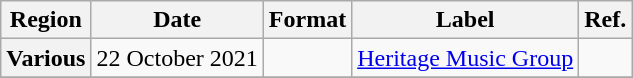<table class="wikitable plainrowheaders">
<tr>
<th scope="col">Region</th>
<th scope="col">Date</th>
<th scope="col">Format</th>
<th scope="col">Label</th>
<th scope="col">Ref.</th>
</tr>
<tr>
<th scope="row">Various</th>
<td>22 October 2021</td>
<td></td>
<td><a href='#'>Heritage Music Group</a></td>
<td></td>
</tr>
<tr>
</tr>
</table>
